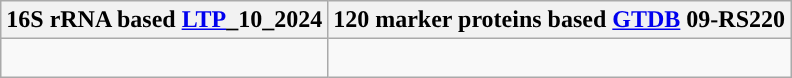<table class="wikitable">
<tr>
<th colspan=1>16S rRNA based <a href='#'>LTP</a>_10_2024</th>
<th colspan=1>120 marker proteins based <a href='#'>GTDB</a> 09-RS220</th>
</tr>
<tr>
<td style="vertical-align:top"><br></td>
<td><br></td>
</tr>
</table>
